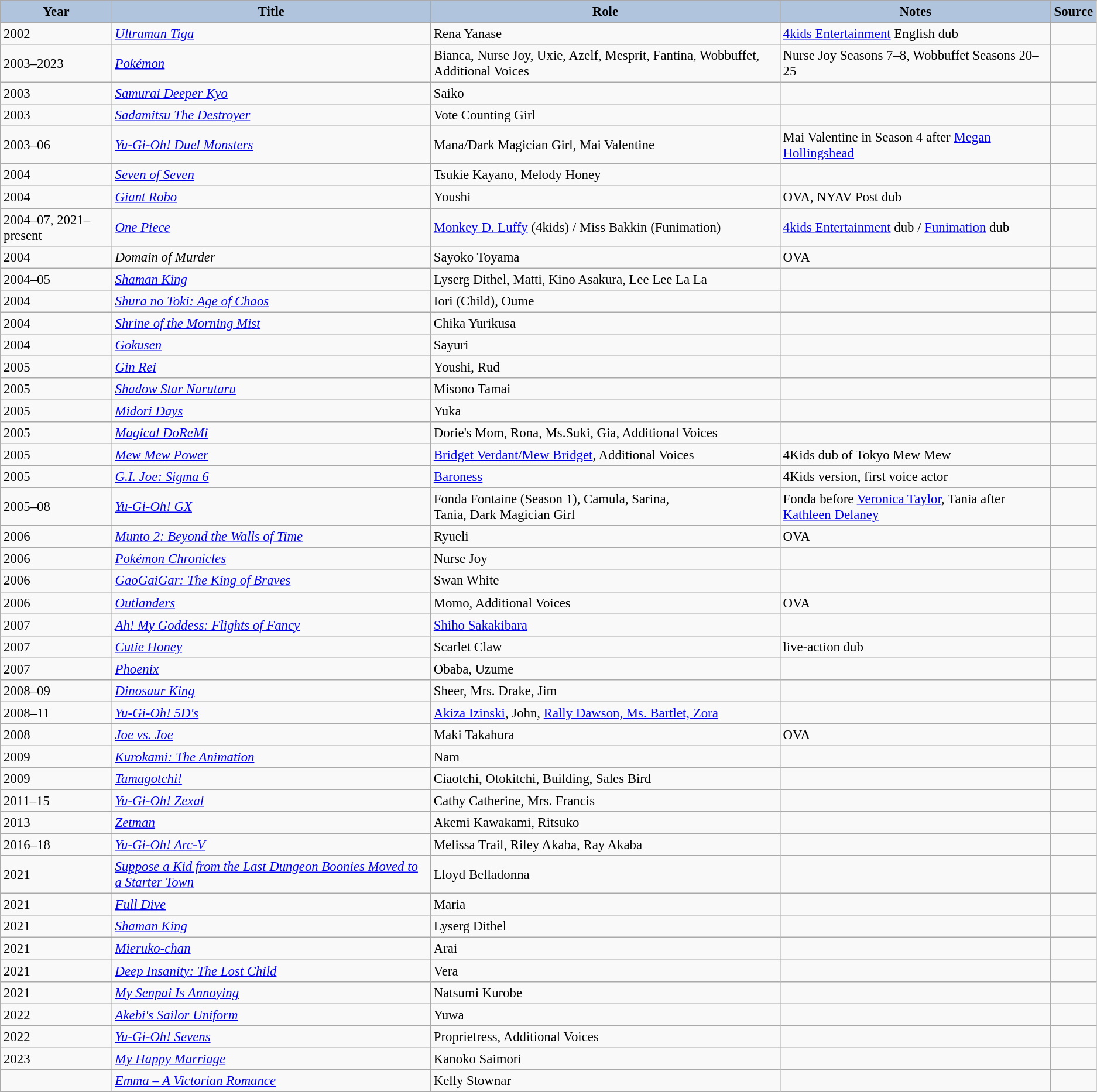<table class="wikitable sortable plainrowheaders" style="width=95%; font-size: 95%;">
<tr>
</tr>
<tr>
<th style="background:#b0c4de;">Year</th>
<th style="background:#b0c4de;">Title</th>
<th style="background:#b0c4de;">Role</th>
<th style="background:#b0c4de;">Notes</th>
<th style="background:#b0c4de;">Source</th>
</tr>
<tr>
<td>2002</td>
<td><em><a href='#'>Ultraman Tiga</a></em></td>
<td>Rena Yanase</td>
<td><a href='#'>4kids Entertainment</a> English dub</td>
<td></td>
</tr>
<tr>
<td>2003–2023</td>
<td><em><a href='#'>Pokémon</a></em></td>
<td>Bianca, Nurse Joy, Uxie, Azelf, Mesprit, Fantina, Wobbuffet, Additional Voices</td>
<td>Nurse Joy Seasons 7–8, Wobbuffet Seasons 20–25</td>
<td></td>
</tr>
<tr>
<td>2003</td>
<td><em><a href='#'>Samurai Deeper Kyo</a></em></td>
<td>Saiko</td>
<td></td>
<td></td>
</tr>
<tr>
<td>2003</td>
<td><em><a href='#'>Sadamitsu The Destroyer</a></em></td>
<td>Vote Counting Girl</td>
<td></td>
<td></td>
</tr>
<tr>
<td>2003–06</td>
<td><em><a href='#'>Yu-Gi-Oh! Duel Monsters</a></em></td>
<td>Mana/Dark Magician Girl, Mai Valentine</td>
<td>Mai Valentine in Season 4 after <a href='#'>Megan Hollingshead</a></td>
<td></td>
</tr>
<tr>
<td>2004</td>
<td><em><a href='#'>Seven of Seven</a></em></td>
<td>Tsukie Kayano, Melody Honey</td>
<td></td>
<td></td>
</tr>
<tr>
<td>2004</td>
<td><em><a href='#'>Giant Robo</a></em></td>
<td>Youshi</td>
<td>OVA, NYAV Post dub</td>
<td></td>
</tr>
<tr>
<td>2004–07, 2021–present</td>
<td><em><a href='#'>One Piece</a></em></td>
<td><a href='#'>Monkey D. Luffy</a> (4kids) / Miss Bakkin (Funimation)</td>
<td><a href='#'>4kids Entertainment</a> dub / <a href='#'>Funimation</a> dub</td>
<td></td>
</tr>
<tr>
<td>2004</td>
<td><em>Domain of Murder</em></td>
<td>Sayoko Toyama</td>
<td>OVA</td>
<td></td>
</tr>
<tr>
<td>2004–05</td>
<td><em><a href='#'>Shaman King</a></em></td>
<td>Lyserg Dithel,  Matti, Kino Asakura, Lee Lee La La</td>
<td></td>
<td></td>
</tr>
<tr>
<td>2004</td>
<td><em><a href='#'>Shura no Toki: Age of Chaos</a></em></td>
<td>Iori (Child), Oume</td>
<td></td>
<td></td>
</tr>
<tr>
<td>2004</td>
<td><em><a href='#'>Shrine of the Morning Mist</a></em></td>
<td>Chika Yurikusa</td>
<td></td>
<td></td>
</tr>
<tr>
<td>2004</td>
<td><em><a href='#'>Gokusen</a></em></td>
<td>Sayuri</td>
<td></td>
<td></td>
</tr>
<tr>
<td>2005</td>
<td><em><a href='#'>Gin Rei</a></em></td>
<td>Youshi, Rud</td>
<td></td>
<td></td>
</tr>
<tr>
<td>2005</td>
<td><em><a href='#'>Shadow Star Narutaru</a></em></td>
<td>Misono Tamai</td>
<td></td>
<td></td>
</tr>
<tr>
<td>2005</td>
<td><em><a href='#'>Midori Days</a></em></td>
<td>Yuka</td>
<td></td>
<td></td>
</tr>
<tr>
<td>2005</td>
<td><em><a href='#'>Magical DoReMi</a></em></td>
<td>Dorie's Mom, Rona, Ms.Suki, Gia, Additional Voices</td>
<td></td>
<td></td>
</tr>
<tr>
<td>2005</td>
<td><em><a href='#'>Mew Mew Power</a></em></td>
<td><a href='#'>Bridget Verdant/Mew Bridget</a>, Additional Voices</td>
<td>4Kids dub of Tokyo Mew Mew</td>
<td></td>
</tr>
<tr>
<td>2005</td>
<td><em><a href='#'>G.I. Joe: Sigma 6</a></em></td>
<td><a href='#'>Baroness</a></td>
<td>4Kids version, first voice actor</td>
<td></td>
</tr>
<tr>
<td>2005–08</td>
<td><em><a href='#'>Yu-Gi-Oh! GX</a></em></td>
<td>Fonda Fontaine (Season 1), Camula, Sarina,<br> Tania, Dark Magician Girl</td>
<td>Fonda before <a href='#'>Veronica Taylor</a>, Tania after <a href='#'>Kathleen Delaney</a></td>
<td></td>
</tr>
<tr>
<td>2006</td>
<td><em><a href='#'>Munto 2: Beyond the Walls of Time</a></em></td>
<td>Ryueli</td>
<td>OVA</td>
<td></td>
</tr>
<tr>
<td>2006</td>
<td><em><a href='#'>Pokémon Chronicles</a></em></td>
<td>Nurse Joy</td>
<td></td>
<td></td>
</tr>
<tr>
<td>2006</td>
<td><em><a href='#'>GaoGaiGar: The King of Braves</a></em></td>
<td>Swan White</td>
<td></td>
<td></td>
</tr>
<tr>
<td>2006</td>
<td><em><a href='#'>Outlanders</a></em></td>
<td>Momo, Additional Voices</td>
<td>OVA</td>
<td></td>
</tr>
<tr>
<td>2007</td>
<td><em><a href='#'>Ah! My Goddess: Flights of Fancy</a></em></td>
<td><a href='#'>Shiho Sakakibara</a></td>
<td></td>
<td></td>
</tr>
<tr>
<td>2007</td>
<td><em><a href='#'>Cutie Honey</a></em></td>
<td>Scarlet Claw</td>
<td>live-action dub</td>
<td></td>
</tr>
<tr>
<td>2007</td>
<td><em><a href='#'>Phoenix</a></em></td>
<td>Obaba, Uzume</td>
<td></td>
<td></td>
</tr>
<tr>
<td>2008–09</td>
<td><em><a href='#'>Dinosaur King</a></em></td>
<td>Sheer, Mrs. Drake, Jim</td>
<td></td>
<td></td>
</tr>
<tr>
<td>2008–11</td>
<td><em><a href='#'>Yu-Gi-Oh! 5D's</a></em></td>
<td><a href='#'>Akiza Izinski</a>, John, <a href='#'>Rally Dawson, Ms. Bartlet, Zora</a></td>
<td></td>
<td></td>
</tr>
<tr ,>
<td>2008</td>
<td><em><a href='#'>Joe vs. Joe</a></em></td>
<td>Maki Takahura</td>
<td>OVA</td>
<td></td>
</tr>
<tr>
<td>2009</td>
<td><em><a href='#'>Kurokami: The Animation</a></em></td>
<td>Nam</td>
<td></td>
<td></td>
</tr>
<tr>
<td>2009</td>
<td><em><a href='#'>Tamagotchi!</a></em></td>
<td>Ciaotchi, Otokitchi, Building, Sales Bird</td>
<td></td>
<td></td>
</tr>
<tr>
<td>2011–15</td>
<td><em><a href='#'>Yu-Gi-Oh! Zexal</a></em></td>
<td>Cathy Catherine, Mrs. Francis</td>
<td></td>
<td></td>
</tr>
<tr>
<td>2013</td>
<td><em><a href='#'>Zetman</a></em></td>
<td>Akemi Kawakami, Ritsuko</td>
<td></td>
<td></td>
</tr>
<tr>
<td>2016–18</td>
<td><em><a href='#'>Yu-Gi-Oh! Arc-V</a></em></td>
<td>Melissa Trail, Riley Akaba, Ray Akaba</td>
<td></td>
<td></td>
</tr>
<tr>
<td>2021</td>
<td><em><a href='#'>Suppose a Kid from the Last Dungeon Boonies Moved to a Starter Town</a></em></td>
<td>Lloyd Belladonna</td>
<td></td>
<td></td>
</tr>
<tr>
<td>2021</td>
<td><em><a href='#'>Full Dive</a></em></td>
<td>Maria</td>
<td></td>
<td></td>
</tr>
<tr>
<td>2021</td>
<td><em><a href='#'>Shaman King</a></em></td>
<td>Lyserg Dithel</td>
<td></td>
<td></td>
</tr>
<tr>
<td>2021</td>
<td><em><a href='#'>Mieruko-chan</a></em></td>
<td>Arai</td>
<td></td>
<td></td>
</tr>
<tr>
<td>2021</td>
<td><em><a href='#'>Deep Insanity: The Lost Child</a></em></td>
<td>Vera</td>
<td></td>
<td></td>
</tr>
<tr>
<td>2021</td>
<td><em><a href='#'>My Senpai Is Annoying</a></em></td>
<td>Natsumi Kurobe</td>
<td></td>
<td></td>
</tr>
<tr>
<td>2022</td>
<td><em><a href='#'>Akebi's Sailor Uniform</a></em></td>
<td>Yuwa</td>
<td></td>
<td></td>
</tr>
<tr>
<td>2022</td>
<td><em><a href='#'>Yu-Gi-Oh! Sevens</a></em></td>
<td>Proprietress, Additional Voices</td>
<td></td>
<td></td>
</tr>
<tr>
<td>2023</td>
<td><em><a href='#'>My Happy Marriage</a></em></td>
<td>Kanoko Saimori</td>
<td></td>
<td></td>
</tr>
<tr>
<td></td>
<td><em><a href='#'>Emma – A Victorian Romance</a></em></td>
<td>Kelly Stownar</td>
<td></td>
<td></td>
</tr>
</table>
